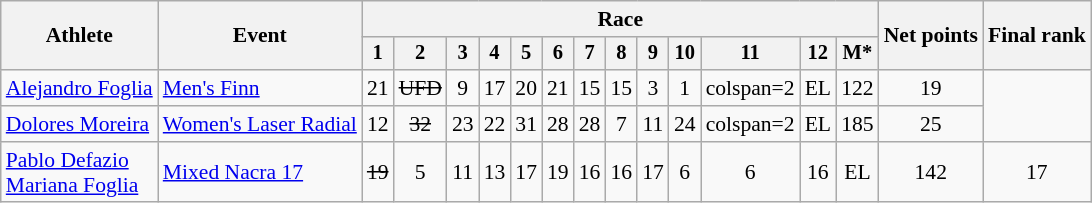<table class="wikitable" style="font-size:90%">
<tr>
<th rowspan="2">Athlete</th>
<th rowspan="2">Event</th>
<th colspan=13>Race</th>
<th rowspan=2>Net points</th>
<th rowspan=2>Final rank</th>
</tr>
<tr style="font-size:95%">
<th>1</th>
<th>2</th>
<th>3</th>
<th>4</th>
<th>5</th>
<th>6</th>
<th>7</th>
<th>8</th>
<th>9</th>
<th>10</th>
<th>11</th>
<th>12</th>
<th>M*</th>
</tr>
<tr align=center>
<td align=left><a href='#'>Alejandro Foglia</a></td>
<td align=left><a href='#'>Men's Finn</a></td>
<td>21</td>
<td><s>UFD</s></td>
<td>9</td>
<td>17</td>
<td>20</td>
<td>21</td>
<td>15</td>
<td>15</td>
<td>3</td>
<td>1</td>
<td>colspan=2 </td>
<td>EL</td>
<td>122</td>
<td>19</td>
</tr>
<tr align=center>
<td align=left><a href='#'>Dolores Moreira</a></td>
<td align=left><a href='#'>Women's Laser Radial</a></td>
<td>12</td>
<td><s>32</s></td>
<td>23</td>
<td>22</td>
<td>31</td>
<td>28</td>
<td>28</td>
<td>7</td>
<td>11</td>
<td>24</td>
<td>colspan=2 </td>
<td>EL</td>
<td>185</td>
<td>25</td>
</tr>
<tr align=center>
<td align=left><a href='#'>Pablo Defazio</a><br><a href='#'>Mariana Foglia</a></td>
<td align=left><a href='#'>Mixed Nacra 17</a></td>
<td><s>19</s></td>
<td>5</td>
<td>11</td>
<td>13</td>
<td>17</td>
<td>19</td>
<td>16</td>
<td>16</td>
<td>17</td>
<td>6</td>
<td>6</td>
<td>16</td>
<td>EL</td>
<td>142</td>
<td>17</td>
</tr>
</table>
